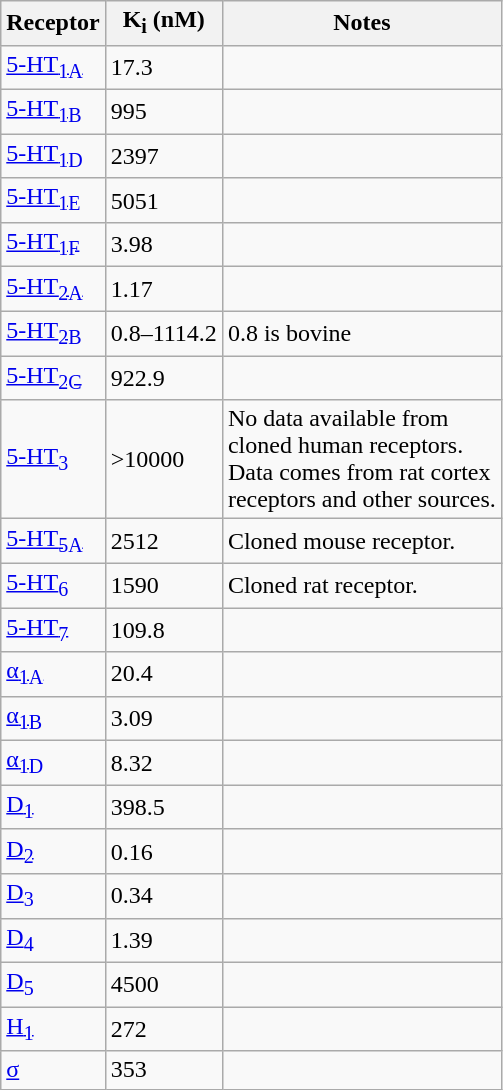<table class="wikitable">
<tr>
<th>Receptor</th>
<th>K<sub>i</sub> (nM)</th>
<th>Notes</th>
</tr>
<tr>
<td><a href='#'>5-HT<sub>1A</sub></a></td>
<td>17.3</td>
<td></td>
</tr>
<tr>
<td><a href='#'>5-HT<sub>1B</sub></a></td>
<td>995</td>
<td></td>
</tr>
<tr>
<td><a href='#'>5-HT<sub>1D</sub></a></td>
<td>2397</td>
<td></td>
</tr>
<tr>
<td><a href='#'>5-HT<sub>1E</sub></a></td>
<td>5051</td>
<td></td>
</tr>
<tr>
<td><a href='#'>5-HT<sub>1F</sub></a></td>
<td>3.98</td>
<td></td>
</tr>
<tr>
<td><a href='#'>5-HT<sub>2A</sub></a></td>
<td>1.17</td>
<td></td>
</tr>
<tr>
<td><a href='#'>5-HT<sub>2B</sub></a></td>
<td>0.8–1114.2</td>
<td>0.8 is bovine</td>
</tr>
<tr>
<td><a href='#'>5-HT<sub>2C</sub></a></td>
<td>922.9</td>
<td></td>
</tr>
<tr>
<td><a href='#'>5-HT<sub>3</sub></a></td>
<td>>10000</td>
<td>No data available from <br>cloned human receptors. <br>Data comes from rat cortex <br>receptors and other sources.</td>
</tr>
<tr>
<td><a href='#'>5-HT<sub>5A</sub></a></td>
<td>2512</td>
<td>Cloned mouse receptor.</td>
</tr>
<tr>
<td><a href='#'>5-HT<sub>6</sub></a></td>
<td>1590</td>
<td>Cloned rat receptor.</td>
</tr>
<tr>
<td><a href='#'>5-HT<sub>7</sub></a></td>
<td>109.8</td>
<td></td>
</tr>
<tr>
<td><a href='#'>α<sub>1A</sub></a></td>
<td>20.4</td>
<td></td>
</tr>
<tr>
<td><a href='#'>α<sub>1B</sub></a></td>
<td>3.09</td>
<td></td>
</tr>
<tr>
<td><a href='#'>α<sub>1D</sub></a></td>
<td>8.32</td>
<td></td>
</tr>
<tr>
<td><a href='#'>D<sub>1</sub></a></td>
<td>398.5</td>
<td></td>
</tr>
<tr>
<td><a href='#'>D<sub>2</sub></a></td>
<td>0.16</td>
<td></td>
</tr>
<tr>
<td><a href='#'>D<sub>3</sub></a></td>
<td>0.34</td>
<td></td>
</tr>
<tr>
<td><a href='#'>D<sub>4</sub></a></td>
<td>1.39</td>
<td></td>
</tr>
<tr>
<td><a href='#'>D<sub>5</sub></a></td>
<td>4500</td>
<td></td>
</tr>
<tr>
<td><a href='#'>H<sub>1</sub></a></td>
<td>272</td>
<td></td>
</tr>
<tr>
<td><a href='#'>σ</a></td>
<td>353</td>
<td></td>
</tr>
</table>
